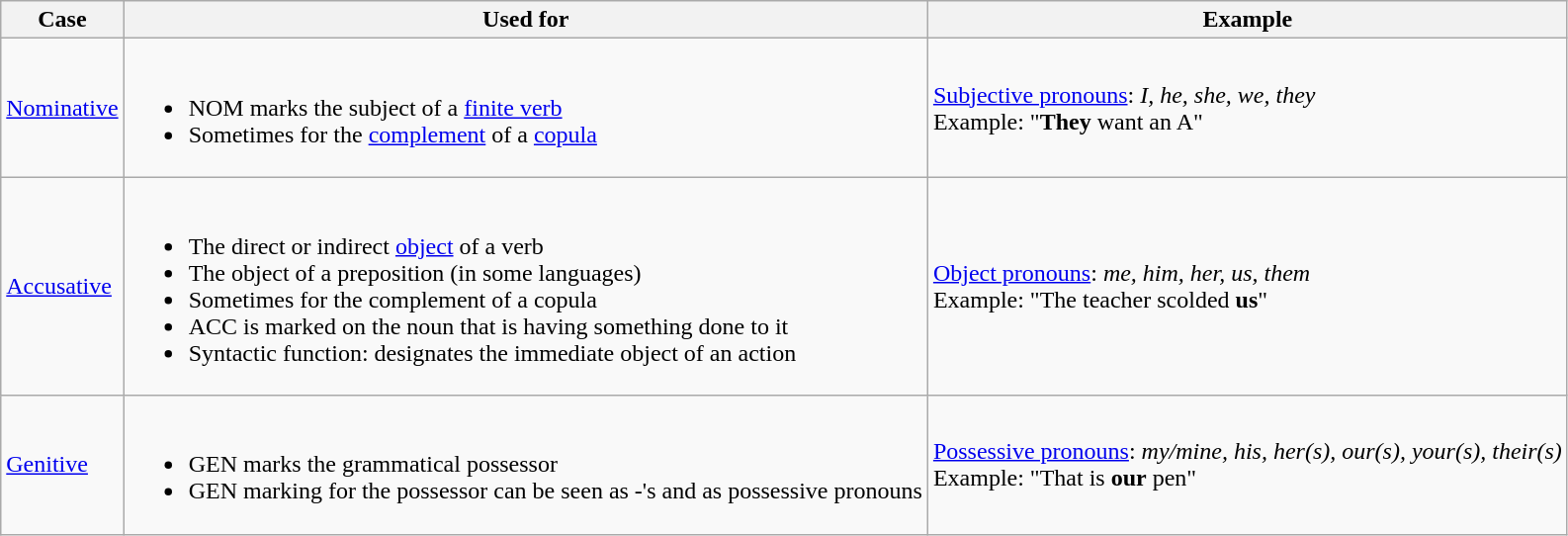<table class="wikitable">
<tr>
<th>Case</th>
<th>Used for</th>
<th>Example</th>
</tr>
<tr>
<td><a href='#'>Nominative</a></td>
<td><br><ul><li>NOM marks the subject of a <a href='#'>finite verb</a></li><li>Sometimes for the <a href='#'>complement</a> of a <a href='#'>copula</a></li></ul></td>
<td><a href='#'>Subjective pronouns</a>: <em>I, he, she, we, they</em><br>Example: "<strong>They</strong> want an A"</td>
</tr>
<tr>
<td><a href='#'>Accusative</a></td>
<td><br><ul><li>The direct or indirect <a href='#'>object</a> of a verb</li><li>The object of a preposition (in some languages)</li><li>Sometimes for the complement of a copula</li><li>ACC is marked on the noun that is having something done to it</li><li>Syntactic function: designates the immediate object of an action</li></ul></td>
<td><a href='#'>Object pronouns</a>: <em>me, him, her, us, them</em><br>Example: "The teacher scolded <strong>us</strong>"</td>
</tr>
<tr>
<td><a href='#'>Genitive</a></td>
<td><br><ul><li>GEN marks the grammatical possessor</li><li>GEN marking for the possessor can be seen as -'s and as possessive pronouns</li></ul></td>
<td><a href='#'>Possessive pronouns</a>: <em>my/mine, his, her(s), our(s), your(s), their(s)</em><br>Example: "That is <strong>our</strong> pen"</td>
</tr>
</table>
